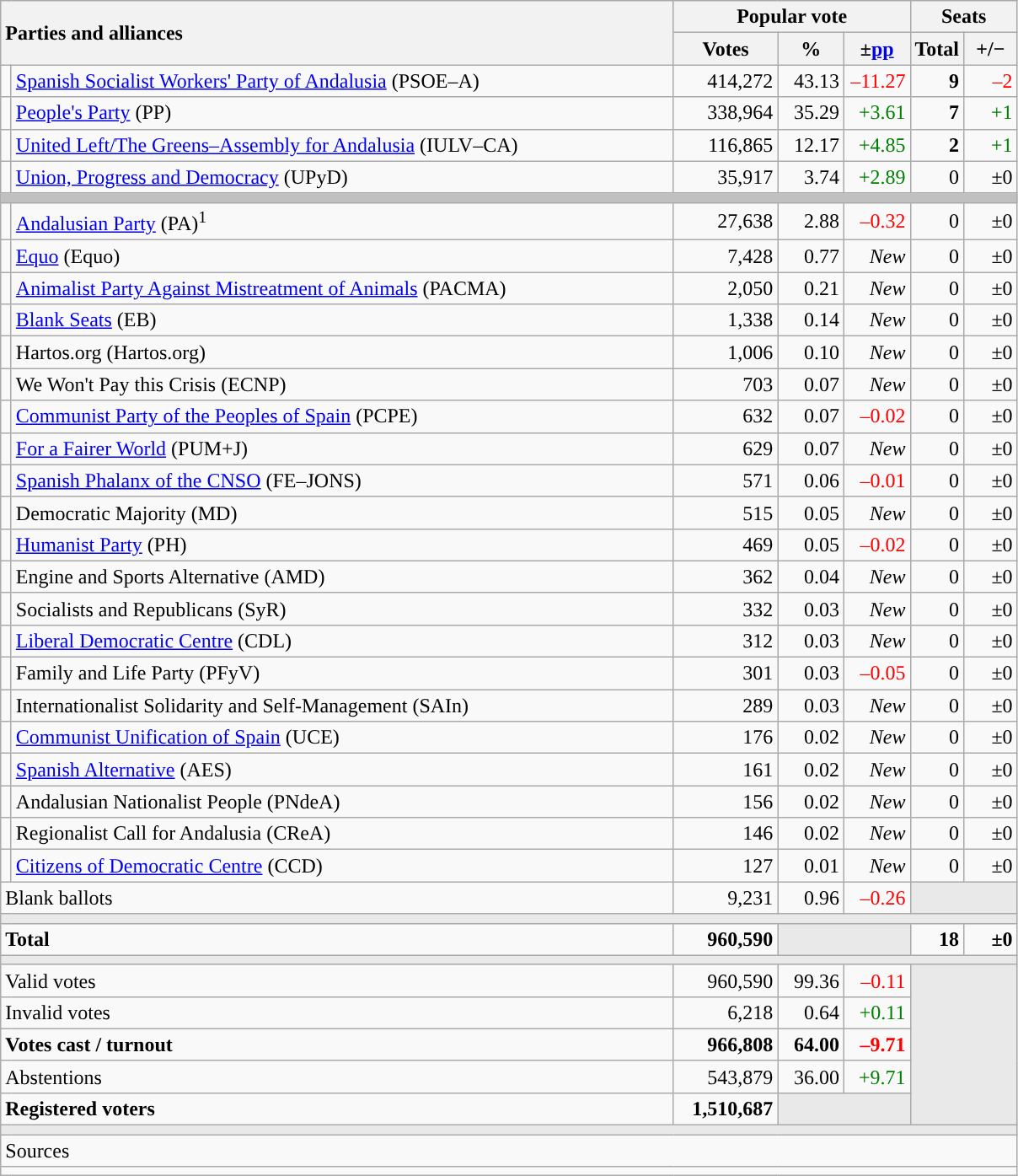<table class="wikitable" style="text-align:right;">
<tr>
<th style="text-align:left;" rowspan="2" colspan="2" width="525">Parties and alliances</th>
<th colspan="3">Popular vote</th>
<th colspan="2">Seats</th>
</tr>
<tr>
<th width="75">Votes</th>
<th width="45">%</th>
<th width="45">±<a href='#'>pp</a></th>
<th width="35">Total</th>
<th width="35">+/−</th>
</tr>
<tr>
<td width="1" style="color:inherit;background:"></td>
<td align="left"><a href='#'>Spanish Socialist Workers' Party of Andalusia</a> (PSOE–A)</td>
<td>414,272</td>
<td>43.13</td>
<td style="color:red;">–11.27</td>
<td><strong>9</strong></td>
<td style="color:red;">–2</td>
</tr>
<tr>
<td style="color:inherit;background:"></td>
<td align="left"><a href='#'>People's Party</a> (PP)</td>
<td>338,964</td>
<td>35.29</td>
<td style="color:green;">+3.61</td>
<td><strong>7</strong></td>
<td style="color:green;">+1</td>
</tr>
<tr>
<td style="color:inherit;background:"></td>
<td align="left"><a href='#'>United Left/The Greens–Assembly for Andalusia</a> (IULV–CA)</td>
<td>116,865</td>
<td>12.17</td>
<td style="color:green;">+4.85</td>
<td><strong>2</strong></td>
<td style="color:green;">+1</td>
</tr>
<tr>
<td style="color:inherit;background:"></td>
<td align="left"><a href='#'>Union, Progress and Democracy</a> (UPyD)</td>
<td>35,917</td>
<td>3.74</td>
<td style="color:green;">+2.89</td>
<td>0</td>
<td>±0</td>
</tr>
<tr>
<td colspan="7" bgcolor="#C0C0C0"></td>
</tr>
<tr>
<td style="color:inherit;background:"></td>
<td align="left"><a href='#'>Andalusian Party</a> (PA)<sup>1</sup></td>
<td>27,638</td>
<td>2.88</td>
<td style="color:red;">–0.32</td>
<td>0</td>
<td>±0</td>
</tr>
<tr>
<td style="color:inherit;background:"></td>
<td align="left"><a href='#'>Equo</a> (Equo)</td>
<td>7,428</td>
<td>0.77</td>
<td><em>New</em></td>
<td>0</td>
<td>±0</td>
</tr>
<tr>
<td style="color:inherit;background:"></td>
<td align="left"><a href='#'>Animalist Party Against Mistreatment of Animals</a> (PACMA)</td>
<td>2,050</td>
<td>0.21</td>
<td><em>New</em></td>
<td>0</td>
<td>±0</td>
</tr>
<tr>
<td style="color:inherit;background:"></td>
<td align="left"><a href='#'>Blank Seats</a> (EB)</td>
<td>1,338</td>
<td>0.14</td>
<td><em>New</em></td>
<td>0</td>
<td>±0</td>
</tr>
<tr>
<td style="color:inherit;background:"></td>
<td align="left">Hartos.org (Hartos.org)</td>
<td>1,006</td>
<td>0.10</td>
<td><em>New</em></td>
<td>0</td>
<td>±0</td>
</tr>
<tr>
<td style="color:inherit;background:"></td>
<td align="left">We Won't Pay this Crisis (ECNP)</td>
<td>703</td>
<td>0.07</td>
<td><em>New</em></td>
<td>0</td>
<td>±0</td>
</tr>
<tr>
<td style="color:inherit;background:"></td>
<td align="left"><a href='#'>Communist Party of the Peoples of Spain</a> (PCPE)</td>
<td>632</td>
<td>0.07</td>
<td style="color:red;">–0.02</td>
<td>0</td>
<td>±0</td>
</tr>
<tr>
<td style="color:inherit;background:"></td>
<td align="left"><a href='#'>For a Fairer World</a> (PUM+J)</td>
<td>629</td>
<td>0.07</td>
<td><em>New</em></td>
<td>0</td>
<td>±0</td>
</tr>
<tr>
<td style="color:inherit;background:"></td>
<td align="left"><a href='#'>Spanish Phalanx of the CNSO</a> (FE–JONS)</td>
<td>571</td>
<td>0.06</td>
<td style="color:red;">–0.01</td>
<td>0</td>
<td>±0</td>
</tr>
<tr>
<td style="color:inherit;background:"></td>
<td align="left">Democratic Majority (MD)</td>
<td>515</td>
<td>0.05</td>
<td><em>New</em></td>
<td>0</td>
<td>±0</td>
</tr>
<tr>
<td style="color:inherit;background:"></td>
<td align="left"><a href='#'>Humanist Party</a> (PH)</td>
<td>469</td>
<td>0.05</td>
<td style="color:red;">–0.02</td>
<td>0</td>
<td>±0</td>
</tr>
<tr>
<td style="color:inherit;background:"></td>
<td align="left">Engine and Sports Alternative (AMD)</td>
<td>362</td>
<td>0.04</td>
<td><em>New</em></td>
<td>0</td>
<td>±0</td>
</tr>
<tr>
<td style="color:inherit;background:"></td>
<td align="left">Socialists and Republicans (SyR)</td>
<td>332</td>
<td>0.03</td>
<td><em>New</em></td>
<td>0</td>
<td>±0</td>
</tr>
<tr>
<td style="color:inherit;background:"></td>
<td align="left"><a href='#'>Liberal Democratic Centre</a> (CDL)</td>
<td>312</td>
<td>0.03</td>
<td><em>New</em></td>
<td>0</td>
<td>±0</td>
</tr>
<tr>
<td style="color:inherit;background:"></td>
<td align="left">Family and Life Party (PFyV)</td>
<td>301</td>
<td>0.03</td>
<td style="color:red;">–0.05</td>
<td>0</td>
<td>±0</td>
</tr>
<tr>
<td style="color:inherit;background:"></td>
<td align="left">Internationalist Solidarity and Self-Management (SAIn)</td>
<td>289</td>
<td>0.03</td>
<td><em>New</em></td>
<td>0</td>
<td>±0</td>
</tr>
<tr>
<td style="color:inherit;background:"></td>
<td align="left"><a href='#'>Communist Unification of Spain</a> (UCE)</td>
<td>176</td>
<td>0.02</td>
<td><em>New</em></td>
<td>0</td>
<td>±0</td>
</tr>
<tr>
<td style="color:inherit;background:"></td>
<td align="left"><a href='#'>Spanish Alternative</a> (AES)</td>
<td>161</td>
<td>0.02</td>
<td><em>New</em></td>
<td>0</td>
<td>±0</td>
</tr>
<tr>
<td style="color:inherit;background:"></td>
<td align="left">Andalusian Nationalist People (PNdeA)</td>
<td>156</td>
<td>0.02</td>
<td><em>New</em></td>
<td>0</td>
<td>±0</td>
</tr>
<tr>
<td style="color:inherit;background:"></td>
<td align="left">Regionalist Call for Andalusia (CReA)</td>
<td>146</td>
<td>0.02</td>
<td><em>New</em></td>
<td>0</td>
<td>±0</td>
</tr>
<tr>
<td style="color:inherit;background:"></td>
<td align="left"><a href='#'>Citizens of Democratic Centre</a> (CCD)</td>
<td>127</td>
<td>0.01</td>
<td><em>New</em></td>
<td>0</td>
<td>±0</td>
</tr>
<tr>
<td align="left" colspan="2">Blank ballots</td>
<td>9,231</td>
<td>0.96</td>
<td style="color:red;">–0.26</td>
<td bgcolor="#E9E9E9" colspan="2"></td>
</tr>
<tr>
<td colspan="7" bgcolor="#E9E9E9"></td>
</tr>
<tr style="font-weight:bold;">
<td align="left" colspan="2">Total</td>
<td>960,590</td>
<td bgcolor="#E9E9E9" colspan="2"></td>
<td>18</td>
<td>±0</td>
</tr>
<tr>
<td colspan="7" bgcolor="#E9E9E9"></td>
</tr>
<tr>
<td align="left" colspan="2">Valid votes</td>
<td>960,590</td>
<td>99.36</td>
<td style="color:red;">–0.11</td>
<td bgcolor="#E9E9E9" colspan="2" rowspan="5"></td>
</tr>
<tr>
<td align="left" colspan="2">Invalid votes</td>
<td>6,218</td>
<td>0.64</td>
<td style="color:green;">+0.11</td>
</tr>
<tr style="font-weight:bold;">
<td align="left" colspan="2">Votes cast / turnout</td>
<td>966,808</td>
<td>64.00</td>
<td style="color:red;">–9.71</td>
</tr>
<tr>
<td align="left" colspan="2">Abstentions</td>
<td>543,879</td>
<td>36.00</td>
<td style="color:green;">+9.71</td>
</tr>
<tr style="font-weight:bold;">
<td align="left" colspan="2">Registered voters</td>
<td>1,510,687</td>
<td bgcolor="#E9E9E9" colspan="2"></td>
</tr>
<tr>
<td colspan="7" bgcolor="#E9E9E9"></td>
</tr>
<tr>
<td align="left" colspan="7">Sources</td>
</tr>
<tr>
<td colspan="7" style="text-align:left; max-width:790px;"></td>
</tr>
</table>
